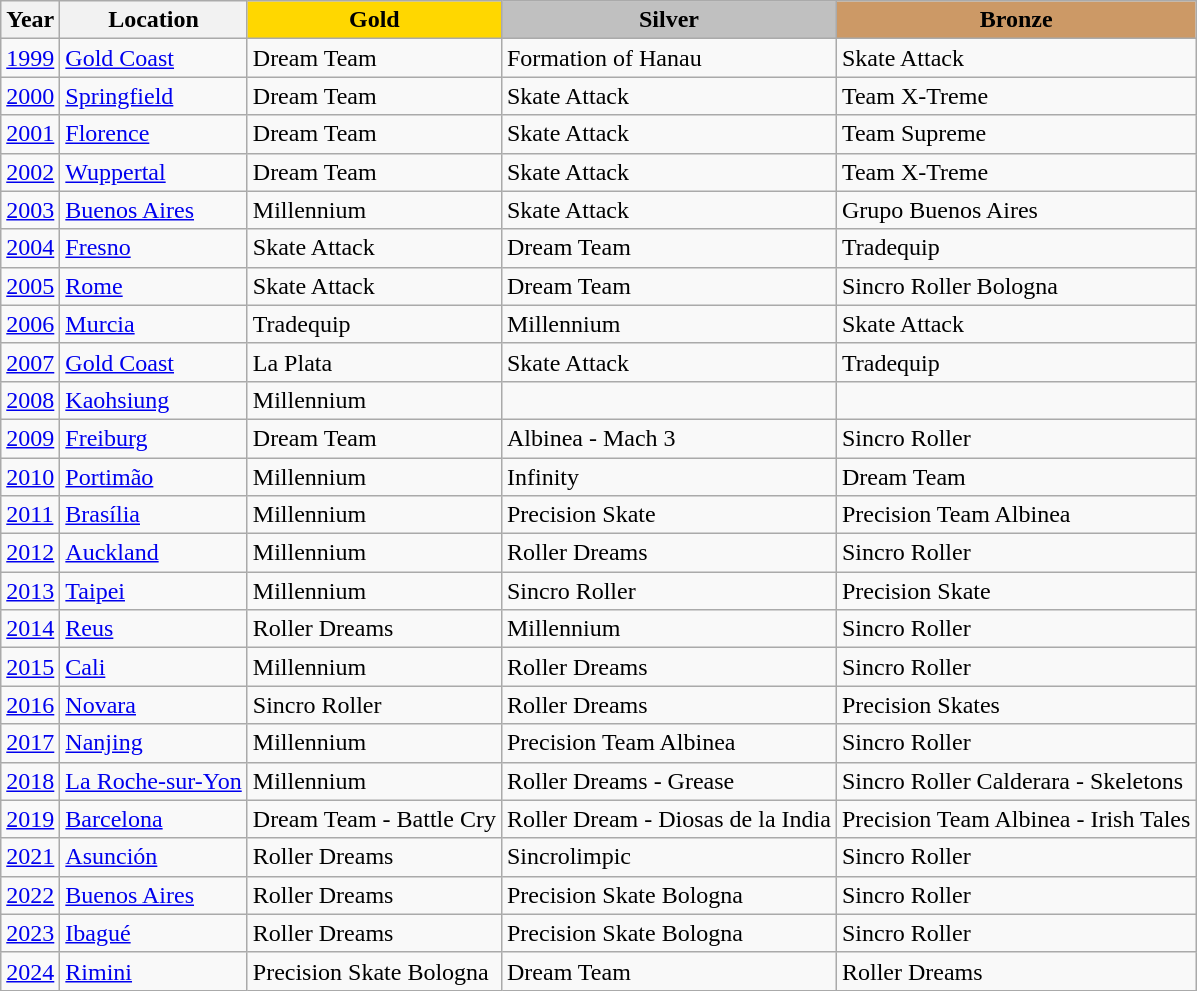<table class="wikitable">
<tr>
<th>Year</th>
<th>Location</th>
<th style="background-color:gold;">Gold</th>
<th style="background-color:silver;">Silver</th>
<th style="background-color:#cc9966;">Bronze</th>
</tr>
<tr>
<td><a href='#'>1999</a></td>
<td> <a href='#'>Gold Coast</a></td>
<td> Dream Team</td>
<td> Formation of Hanau</td>
<td> Skate Attack</td>
</tr>
<tr>
<td><a href='#'>2000</a></td>
<td> <a href='#'>Springfield</a></td>
<td> Dream Team</td>
<td> Skate Attack</td>
<td> Team X-Treme</td>
</tr>
<tr>
<td><a href='#'>2001</a></td>
<td> <a href='#'>Florence</a></td>
<td> Dream Team</td>
<td> Skate Attack</td>
<td> Team Supreme</td>
</tr>
<tr>
<td><a href='#'>2002</a></td>
<td> <a href='#'>Wuppertal</a></td>
<td> Dream Team</td>
<td> Skate Attack</td>
<td> Team X-Treme</td>
</tr>
<tr>
<td><a href='#'>2003</a></td>
<td> <a href='#'>Buenos Aires</a></td>
<td> Millennium</td>
<td> Skate Attack</td>
<td> Grupo Buenos Aires</td>
</tr>
<tr>
<td><a href='#'>2004</a></td>
<td> <a href='#'>Fresno</a></td>
<td> Skate Attack</td>
<td> Dream Team</td>
<td> Tradequip</td>
</tr>
<tr>
<td><a href='#'>2005</a></td>
<td> <a href='#'>Rome</a></td>
<td> Skate Attack</td>
<td> Dream Team</td>
<td> Sincro Roller Bologna</td>
</tr>
<tr>
<td><a href='#'>2006</a></td>
<td> <a href='#'>Murcia</a></td>
<td> Tradequip</td>
<td> Millennium</td>
<td> Skate Attack</td>
</tr>
<tr>
<td><a href='#'>2007</a></td>
<td> <a href='#'>Gold Coast</a></td>
<td> La Plata</td>
<td> Skate Attack</td>
<td> Tradequip</td>
</tr>
<tr>
<td><a href='#'>2008</a></td>
<td> <a href='#'>Kaohsiung</a></td>
<td> Millennium</td>
<td></td>
<td></td>
</tr>
<tr>
<td><a href='#'>2009</a></td>
<td> <a href='#'>Freiburg</a></td>
<td> Dream Team</td>
<td> Albinea - Mach 3</td>
<td> Sincro Roller</td>
</tr>
<tr>
<td><a href='#'>2010</a></td>
<td> <a href='#'>Portimão</a></td>
<td> Millennium</td>
<td> Infinity</td>
<td> Dream Team</td>
</tr>
<tr>
<td><a href='#'>2011</a></td>
<td> <a href='#'>Brasília</a></td>
<td> Millennium</td>
<td> Precision Skate</td>
<td> Precision Team Albinea</td>
</tr>
<tr>
<td><a href='#'>2012</a></td>
<td> <a href='#'>Auckland</a></td>
<td> Millennium</td>
<td> Roller Dreams</td>
<td> Sincro Roller</td>
</tr>
<tr>
<td><a href='#'>2013</a></td>
<td> <a href='#'>Taipei</a></td>
<td> Millennium</td>
<td> Sincro Roller</td>
<td> Precision Skate</td>
</tr>
<tr>
<td><a href='#'>2014</a></td>
<td> <a href='#'>Reus</a></td>
<td> Roller Dreams</td>
<td> Millennium</td>
<td> Sincro Roller</td>
</tr>
<tr>
<td><a href='#'>2015</a></td>
<td> <a href='#'>Cali</a></td>
<td> Millennium</td>
<td> Roller Dreams</td>
<td> Sincro Roller</td>
</tr>
<tr>
<td><a href='#'>2016</a></td>
<td> <a href='#'>Novara</a></td>
<td> Sincro Roller</td>
<td> Roller Dreams</td>
<td> Precision Skates</td>
</tr>
<tr>
<td><a href='#'>2017</a></td>
<td> <a href='#'>Nanjing</a></td>
<td> Millennium</td>
<td> Precision Team Albinea</td>
<td> Sincro Roller</td>
</tr>
<tr>
<td><a href='#'>2018</a></td>
<td> <a href='#'>La Roche-sur-Yon</a></td>
<td> Millennium</td>
<td> Roller Dreams - Grease</td>
<td> Sincro Roller Calderara - Skeletons</td>
</tr>
<tr>
<td><a href='#'>2019</a></td>
<td> <a href='#'>Barcelona</a></td>
<td> Dream Team - Battle Cry</td>
<td> Roller Dream - Diosas de la India</td>
<td> Precision Team Albinea - Irish Tales</td>
</tr>
<tr>
<td><a href='#'>2021</a></td>
<td> <a href='#'>Asunción</a></td>
<td> Roller Dreams</td>
<td> Sincrolimpic</td>
<td> Sincro Roller</td>
</tr>
<tr>
<td><a href='#'>2022</a></td>
<td> <a href='#'>Buenos Aires</a></td>
<td> Roller Dreams</td>
<td> Precision Skate Bologna</td>
<td> Sincro Roller</td>
</tr>
<tr>
<td><a href='#'>2023</a></td>
<td> <a href='#'>Ibagué</a></td>
<td> Roller Dreams</td>
<td> Precision Skate Bologna</td>
<td> Sincro Roller</td>
</tr>
<tr>
<td><a href='#'>2024</a></td>
<td> <a href='#'>Rimini</a></td>
<td> Precision Skate Bologna</td>
<td> Dream Team</td>
<td> Roller Dreams</td>
</tr>
</table>
